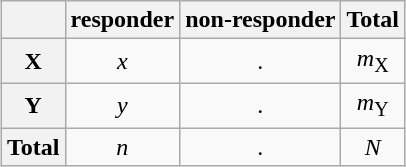<table class="wikitable" style="margin-left:auto;margin-right:auto;text-align:center;">
<tr>
<th></th>
<th>responder</th>
<th>non-responder</th>
<th>Total</th>
</tr>
<tr>
<th>X</th>
<td><em>x</em></td>
<td>.</td>
<td><em>m</em><sub>X</sub></td>
</tr>
<tr>
<th>Y</th>
<td><em>y</em></td>
<td>.</td>
<td><em>m</em><sub>Y</sub></td>
</tr>
<tr>
<th>Total</th>
<td><em>n</em></td>
<td>.</td>
<td><em>N</em></td>
</tr>
</table>
